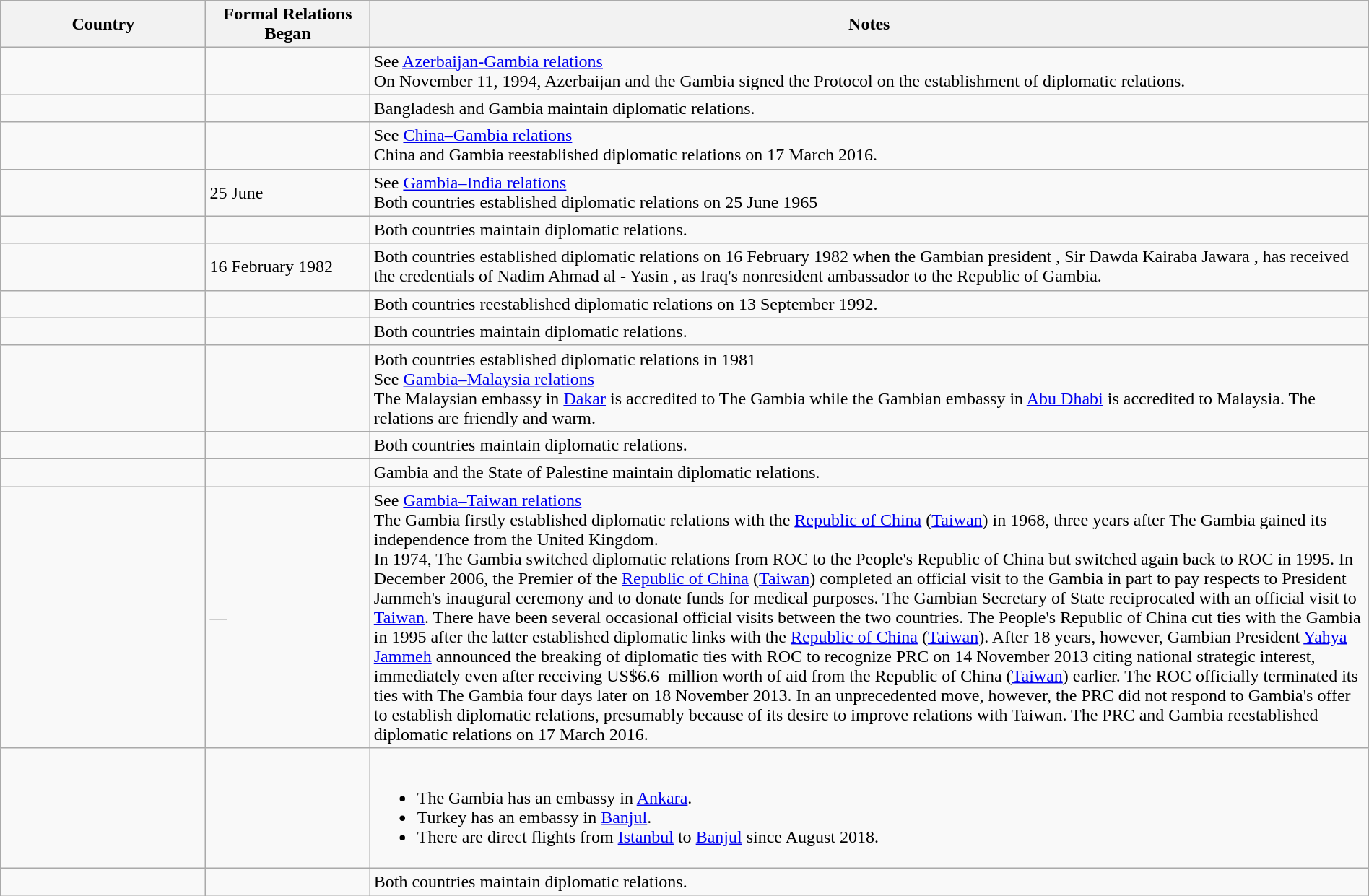<table class="wikitable sortable" style="width:100%; margin:auto;">
<tr h>
<th style="width:15%;">Country</th>
<th style="width:12%;">Formal Relations Began</th>
<th>Notes</th>
</tr>
<tr>
<td></td>
<td></td>
<td>See <a href='#'>Azerbaijan-Gambia relations</a><br>On November 11, 1994, Azerbaijan and the Gambia signed the Protocol on the establishment of diplomatic relations.</td>
</tr>
<tr>
<td></td>
<td></td>
<td>Bangladesh and Gambia maintain diplomatic relations.</td>
</tr>
<tr>
<td></td>
<td></td>
<td>See <a href='#'>China–Gambia relations</a><br>China and Gambia reestablished diplomatic relations on 17 March 2016.</td>
</tr>
<tr>
<td></td>
<td>25 June </td>
<td>See <a href='#'>Gambia–India relations</a><br>Both countries established diplomatic relations on 25 June 1965</td>
</tr>
<tr>
<td></td>
<td></td>
<td>Both countries maintain diplomatic relations.</td>
</tr>
<tr>
<td></td>
<td>16 February 1982</td>
<td>Both countries established diplomatic relations on 16 February 1982 when the Gambian president , Sir Dawda Kairaba Jawara , has received the credentials of Nadim Ahmad al - Yasin , as Iraq's nonresident ambassador to the Republic of Gambia.</td>
</tr>
<tr>
<td></td>
<td></td>
<td>Both countries reestablished diplomatic relations on 13 September 1992.</td>
</tr>
<tr>
<td></td>
<td></td>
<td>Both countries maintain diplomatic relations.</td>
</tr>
<tr>
<td></td>
<td></td>
<td>Both countries established diplomatic relations in 1981<br>See <a href='#'>Gambia–Malaysia relations</a><br>The Malaysian embassy in <a href='#'>Dakar</a> is accredited to The Gambia while the Gambian embassy in <a href='#'>Abu Dhabi</a> is accredited to Malaysia. The relations are friendly and warm.</td>
</tr>
<tr>
<td></td>
<td></td>
<td>Both countries maintain diplomatic relations.</td>
</tr>
<tr>
<td></td>
<td></td>
<td>Gambia and the State of Palestine maintain diplomatic relations.</td>
</tr>
<tr>
<td></td>
<td>—</td>
<td>See <a href='#'>Gambia–Taiwan relations</a><br>The Gambia firstly established diplomatic relations with the <a href='#'>Republic of China</a> (<a href='#'>Taiwan</a>) in 1968, three years after The Gambia gained its independence from the United Kingdom.<br>In 1974, The Gambia switched diplomatic relations from ROC to the People's Republic of China but switched again back to ROC in 1995. In December 2006, the Premier of the <a href='#'>Republic of China</a> (<a href='#'>Taiwan</a>) completed an official visit to the Gambia in part to pay respects to President Jammeh's inaugural ceremony and to donate funds for medical purposes. The Gambian Secretary of State reciprocated with an official visit to <a href='#'>Taiwan</a>. There have been several occasional official visits between the two countries. The People's Republic of China cut ties with the Gambia in 1995 after the latter established diplomatic links with the <a href='#'>Republic of China</a> (<a href='#'>Taiwan</a>). After 18 years, however, Gambian President <a href='#'>Yahya Jammeh</a> announced the breaking of diplomatic ties with ROC to recognize PRC on 14 November 2013 citing national strategic interest, immediately even after receiving US$6.6  million worth of aid from the Republic of China (<a href='#'>Taiwan</a>) earlier. The ROC officially terminated its ties with The Gambia four days later on 18 November 2013. In an unprecedented move, however, the PRC did not respond to Gambia's offer to establish diplomatic relations, presumably because of its desire to improve relations with Taiwan. The PRC and Gambia reestablished diplomatic relations on 17 March 2016.</td>
</tr>
<tr>
<td></td>
<td></td>
<td><br><ul><li>The Gambia has an embassy in <a href='#'>Ankara</a>.</li><li>Turkey has an embassy in <a href='#'>Banjul</a>.</li><li>There are direct flights from <a href='#'>Istanbul</a> to <a href='#'>Banjul</a> since August 2018.</li></ul></td>
</tr>
<tr>
<td></td>
<td></td>
<td>Both countries maintain diplomatic relations.</td>
</tr>
</table>
